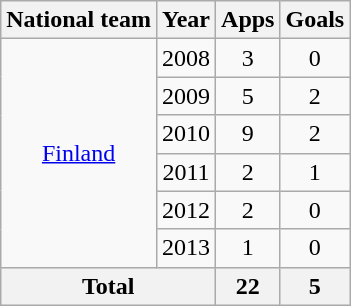<table class="wikitable" style="text-align:center">
<tr>
<th>National team</th>
<th>Year</th>
<th>Apps</th>
<th>Goals</th>
</tr>
<tr>
<td rowspan="6"><a href='#'>Finland</a></td>
<td>2008</td>
<td>3</td>
<td>0</td>
</tr>
<tr>
<td>2009</td>
<td>5</td>
<td>2</td>
</tr>
<tr>
<td>2010</td>
<td>9</td>
<td>2</td>
</tr>
<tr>
<td>2011</td>
<td>2</td>
<td>1</td>
</tr>
<tr>
<td>2012</td>
<td>2</td>
<td>0</td>
</tr>
<tr>
<td>2013</td>
<td>1</td>
<td>0</td>
</tr>
<tr>
<th colspan="2">Total</th>
<th>22</th>
<th>5</th>
</tr>
</table>
